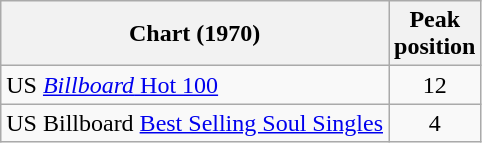<table class="wikitable sortable">
<tr>
<th>Chart (1970)</th>
<th>Peak<br>position</th>
</tr>
<tr>
<td align="left">US <a href='#'><em>Billboard</em> Hot 100</a></td>
<td align="center">12</td>
</tr>
<tr>
<td align="left">US  Billboard <a href='#'>Best Selling Soul Singles</a></td>
<td align="center">4</td>
</tr>
</table>
